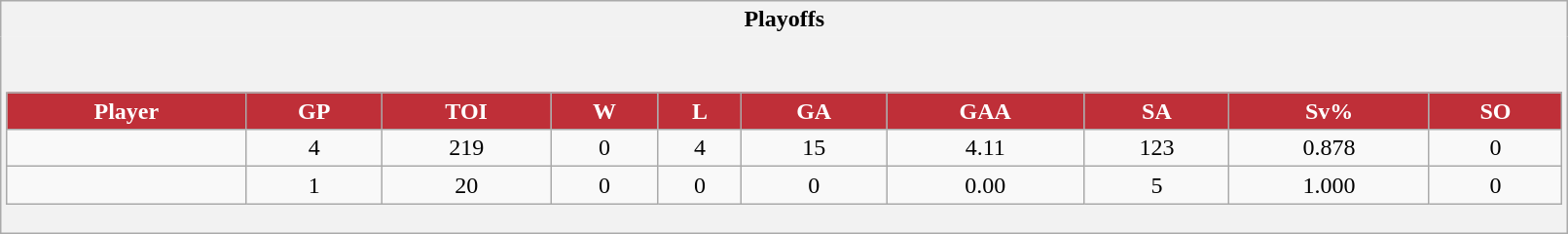<table class="wikitable" style="border: 1px solid #aaa;" width="85%">
<tr>
<th style="border: 0;">Playoffs</th>
</tr>
<tr>
<td style="background: #f2f2f2; border: 0; text-align: center;"><br><table class="wikitable sortable" width="100%">
<tr align="center"  bgcolor="#dddddd">
<th style="background: #bf2f38; color: #fff;">Player</th>
<th style="background: #bf2f38; color: #fff;">GP</th>
<th style="background: #bf2f38; color: #fff;">TOI</th>
<th style="background: #bf2f38; color: #fff;">W</th>
<th style="background: #bf2f38; color: #fff;">L</th>
<th style="background: #bf2f38; color: #fff;">GA</th>
<th style="background: #bf2f38; color: #fff;">GAA</th>
<th style="background: #bf2f38; color: #fff;">SA</th>
<th style="background: #bf2f38; color: #fff;">Sv%</th>
<th style="background: #bf2f38; color: #fff;">SO</th>
</tr>
<tr align=center>
<td></td>
<td>4</td>
<td>219</td>
<td>0</td>
<td>4</td>
<td>15</td>
<td>4.11</td>
<td>123</td>
<td>0.878</td>
<td>0</td>
</tr>
<tr align=center>
<td></td>
<td>1</td>
<td>20</td>
<td>0</td>
<td>0</td>
<td>0</td>
<td>0.00</td>
<td>5</td>
<td>1.000</td>
<td>0</td>
</tr>
</table>
</td>
</tr>
</table>
